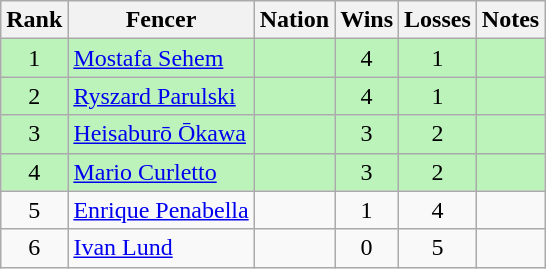<table class="wikitable sortable" style="text-align:center">
<tr>
<th>Rank</th>
<th>Fencer</th>
<th>Nation</th>
<th>Wins</th>
<th>Losses</th>
<th>Notes</th>
</tr>
<tr bgcolor=bbf3bb>
<td>1</td>
<td align=left><a href='#'>Mostafa Sehem</a></td>
<td align=left></td>
<td>4</td>
<td>1</td>
<td></td>
</tr>
<tr bgcolor=bbf3bb>
<td>2</td>
<td align=left><a href='#'>Ryszard Parulski</a></td>
<td align=left></td>
<td>4</td>
<td>1</td>
<td></td>
</tr>
<tr bgcolor=bbf3bb>
<td>3</td>
<td align=left><a href='#'>Heisaburō Ōkawa</a></td>
<td align=left></td>
<td>3</td>
<td>2</td>
<td></td>
</tr>
<tr bgcolor=bbf3bb>
<td>4</td>
<td align=left><a href='#'>Mario Curletto</a></td>
<td align=left></td>
<td>3</td>
<td>2</td>
<td></td>
</tr>
<tr>
<td>5</td>
<td align=left><a href='#'>Enrique Penabella</a></td>
<td align=left></td>
<td>1</td>
<td>4</td>
<td></td>
</tr>
<tr>
<td>6</td>
<td align=left><a href='#'>Ivan Lund</a></td>
<td align=left></td>
<td>0</td>
<td>5</td>
<td></td>
</tr>
</table>
